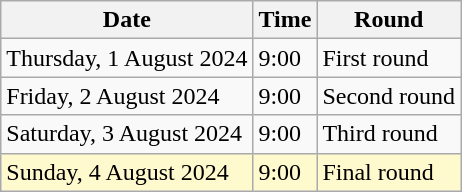<table class="wikitable">
<tr>
<th>Date</th>
<th>Time</th>
<th>Round</th>
</tr>
<tr>
<td>Thursday, 1 August 2024</td>
<td>9:00</td>
<td>First round</td>
</tr>
<tr>
<td>Friday, 2 August 2024</td>
<td>9:00</td>
<td>Second round</td>
</tr>
<tr>
<td>Saturday, 3 August 2024</td>
<td>9:00</td>
<td>Third round</td>
</tr>
<tr style=background:lemonchiffon>
<td>Sunday, 4 August 2024</td>
<td>9:00</td>
<td>Final round</td>
</tr>
</table>
